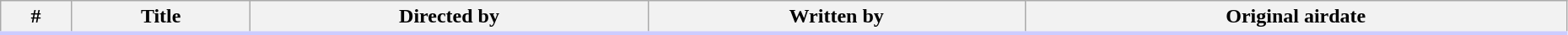<table class="wikitable" width="98%" style="background:#fff;">
<tr style="border-bottom:3px solid #CCF">
<th>#</th>
<th>Title</th>
<th>Directed by</th>
<th>Written by</th>
<th>Original airdate<br>










</th>
</tr>
</table>
